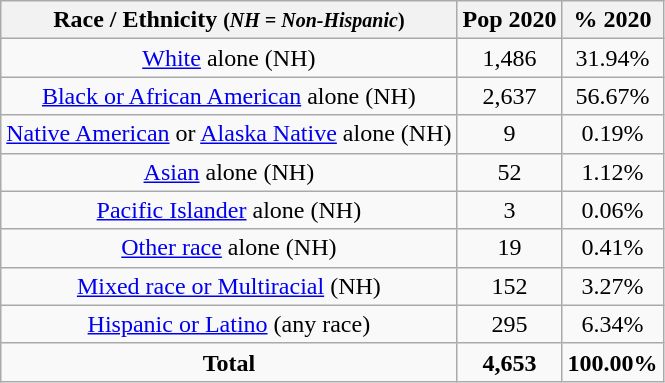<table class="wikitable" style="text-align:center;">
<tr>
<th>Race / Ethnicity <small>(<em>NH = Non-Hispanic</em>)</small></th>
<th>Pop 2020</th>
<th>% 2020</th>
</tr>
<tr>
<td><a href='#'>White</a> alone (NH)</td>
<td>1,486</td>
<td>31.94%</td>
</tr>
<tr>
<td><a href='#'>Black or African American</a> alone (NH)</td>
<td>2,637</td>
<td>56.67%</td>
</tr>
<tr>
<td><a href='#'>Native American</a> or <a href='#'>Alaska Native</a> alone (NH)</td>
<td>9</td>
<td>0.19%</td>
</tr>
<tr>
<td><a href='#'>Asian</a> alone (NH)</td>
<td>52</td>
<td>1.12%</td>
</tr>
<tr>
<td><a href='#'>Pacific Islander</a> alone (NH)</td>
<td>3</td>
<td>0.06%</td>
</tr>
<tr>
<td><a href='#'>Other race</a> alone (NH)</td>
<td>19</td>
<td>0.41%</td>
</tr>
<tr>
<td><a href='#'>Mixed race or Multiracial</a> (NH)</td>
<td>152</td>
<td>3.27%</td>
</tr>
<tr>
<td><a href='#'>Hispanic or Latino</a> (any race)</td>
<td>295</td>
<td>6.34%</td>
</tr>
<tr>
<td><strong>Total</strong></td>
<td><strong>4,653</strong></td>
<td><strong>100.00%</strong></td>
</tr>
</table>
